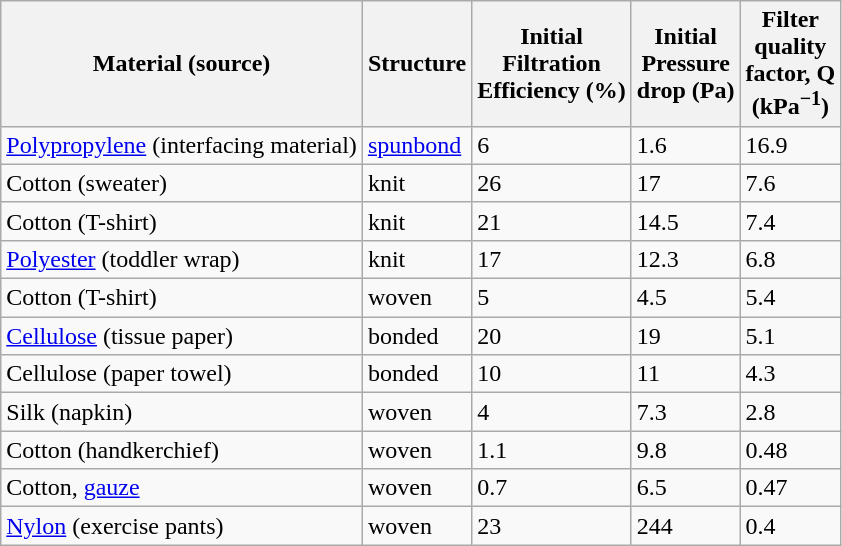<table class="wikitable sortable">
<tr>
<th>Material (source)</th>
<th>Structure</th>
<th>Initial <br>Filtration <br>Efficiency (%)</th>
<th>Initial <br>Pressure <br>drop (Pa)</th>
<th>Filter <br>quality <br>factor, Q <br>(kPa<sup>−1</sup>)</th>
</tr>
<tr>
<td><a href='#'>Polypropylene</a> (interfacing material)</td>
<td><a href='#'>spunbond</a></td>
<td>6</td>
<td>1.6</td>
<td>16.9</td>
</tr>
<tr>
<td>Cotton (sweater)</td>
<td>knit</td>
<td>26</td>
<td>17</td>
<td>7.6</td>
</tr>
<tr>
<td>Cotton (T-shirt)</td>
<td>knit</td>
<td>21</td>
<td>14.5</td>
<td>7.4</td>
</tr>
<tr>
<td><a href='#'>Polyester</a> (toddler wrap)</td>
<td>knit</td>
<td>17</td>
<td>12.3</td>
<td>6.8</td>
</tr>
<tr>
<td>Cotton (T-shirt)</td>
<td>woven</td>
<td>5</td>
<td>4.5</td>
<td>5.4</td>
</tr>
<tr>
<td><a href='#'>Cellulose</a> (tissue paper)</td>
<td>bonded</td>
<td>20</td>
<td>19</td>
<td>5.1</td>
</tr>
<tr>
<td>Cellulose (paper towel)</td>
<td>bonded</td>
<td>10</td>
<td>11</td>
<td>4.3</td>
</tr>
<tr>
<td>Silk (napkin)</td>
<td>woven</td>
<td>4</td>
<td>7.3</td>
<td>2.8</td>
</tr>
<tr>
<td>Cotton (handkerchief)</td>
<td>woven</td>
<td>1.1</td>
<td>9.8</td>
<td>0.48</td>
</tr>
<tr>
<td>Cotton, <a href='#'>gauze</a></td>
<td>woven</td>
<td>0.7</td>
<td>6.5</td>
<td>0.47</td>
</tr>
<tr>
<td><a href='#'>Nylon</a> (exercise pants)</td>
<td>woven</td>
<td>23</td>
<td>244</td>
<td>0.4</td>
</tr>
</table>
